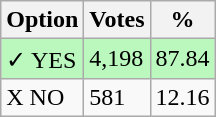<table class="wikitable">
<tr>
<th>Option</th>
<th>Votes</th>
<th>%</th>
</tr>
<tr>
<td style=background:#bbf8be>✓ YES</td>
<td style=background:#bbf8be>4,198</td>
<td style=background:#bbf8be>87.84</td>
</tr>
<tr>
<td>X NO</td>
<td>581</td>
<td>12.16</td>
</tr>
</table>
